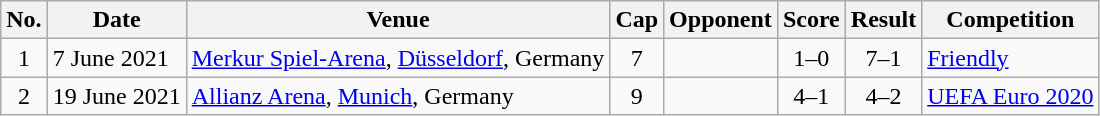<table class="wikitable sortable">
<tr>
<th scope="col">No.</th>
<th scope="col">Date</th>
<th scope="col">Venue</th>
<th scope="col">Cap</th>
<th scope="col">Opponent</th>
<th scope="col">Score</th>
<th scope="col">Result</th>
<th scope="col">Competition</th>
</tr>
<tr>
<td style="text-align:center">1</td>
<td>7 June 2021</td>
<td><a href='#'>Merkur Spiel-Arena</a>, <a href='#'>Düsseldorf</a>, Germany</td>
<td style="text-align:center">7</td>
<td></td>
<td style="text-align:center">1–0</td>
<td style="text-align:center">7–1</td>
<td><a href='#'>Friendly</a></td>
</tr>
<tr>
<td style="text-align:center">2</td>
<td>19 June 2021</td>
<td><a href='#'>Allianz Arena</a>, <a href='#'>Munich</a>, Germany</td>
<td style="text-align:center">9</td>
<td></td>
<td style="text-align:center">4–1</td>
<td style="text-align:center">4–2</td>
<td><a href='#'>UEFA Euro 2020</a></td>
</tr>
</table>
